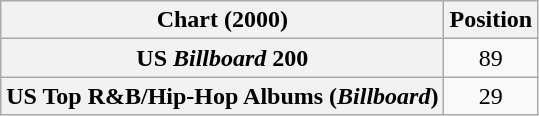<table class="wikitable sortable plainrowheaders" style="text-align:center">
<tr>
<th scope="col">Chart (2000)</th>
<th scope="col">Position</th>
</tr>
<tr>
<th scope="row">US <em>Billboard</em> 200</th>
<td>89</td>
</tr>
<tr>
<th scope="row">US Top R&B/Hip-Hop Albums (<em>Billboard</em>)</th>
<td>29</td>
</tr>
</table>
